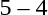<table style="text-align:center">
<tr>
<th width=200></th>
<th width=100></th>
<th width=200></th>
</tr>
<tr>
<td align=right><strong></strong></td>
<td>5 – 4</td>
<td align=left></td>
</tr>
</table>
